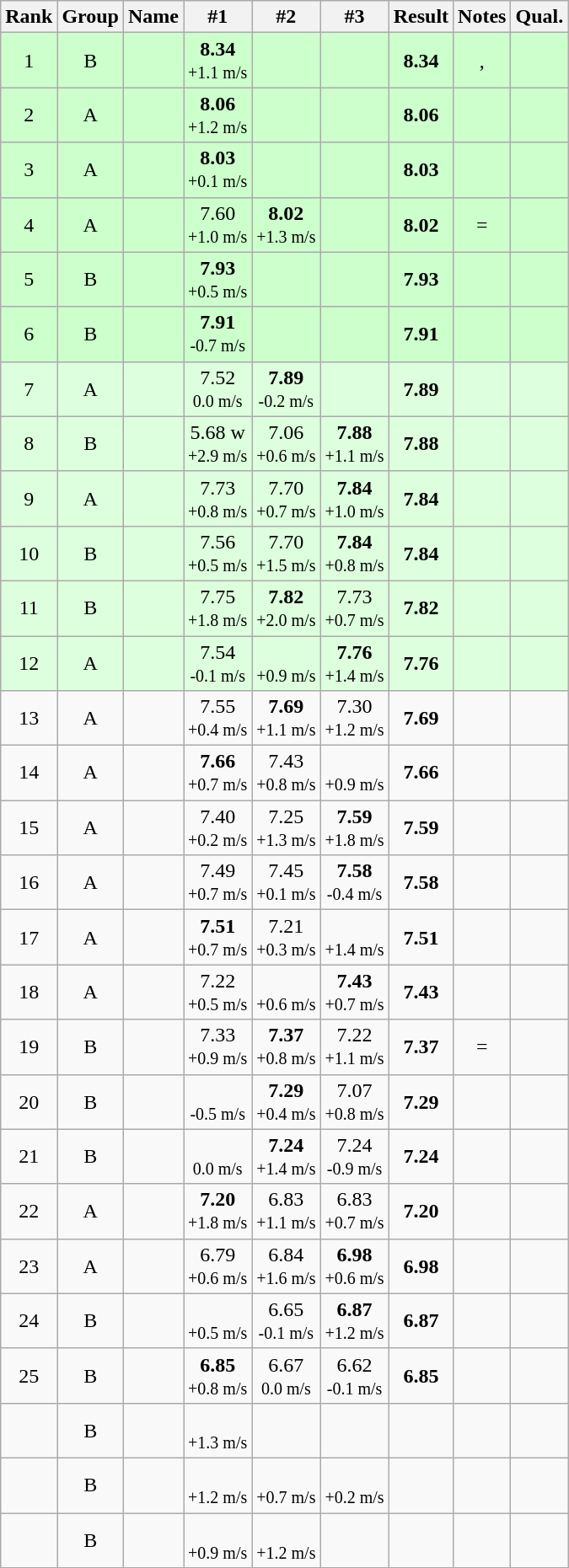<table class="wikitable sortable" style="text-align:center">
<tr>
<th>Rank</th>
<th>Group</th>
<th>Name</th>
<th>#1</th>
<th>#2</th>
<th>#3</th>
<th>Result</th>
<th>Notes</th>
<th>Qual.</th>
</tr>
<tr bgcolor=#ccffcc>
<td>1</td>
<td>B</td>
<td align="left"></td>
<td><strong>8.34</strong><br><small>+1.1 m/s</small></td>
<td></td>
<td></td>
<td><strong>8.34</strong></td>
<td><strong></strong>, </td>
<td></td>
</tr>
<tr bgcolor=#ccffcc>
<td>2</td>
<td>A</td>
<td align="left"></td>
<td><strong>8.06</strong><br><small>+1.2 m/s</small></td>
<td></td>
<td></td>
<td><strong>8.06</strong></td>
<td></td>
<td></td>
</tr>
<tr bgcolor=#ccffcc>
<td>3</td>
<td>A</td>
<td align="left"></td>
<td><strong>8.03</strong><br><small>+0.1 m/s</small></td>
<td></td>
<td></td>
<td><strong>8.03</strong></td>
<td></td>
<td></td>
</tr>
<tr bgcolor=#ccffcc>
<td>4</td>
<td>A</td>
<td align="left"></td>
<td>7.60<br><small>+1.0 m/s</small></td>
<td><strong>8.02</strong><br><small>+1.3 m/s</small></td>
<td></td>
<td><strong>8.02</strong></td>
<td>=</td>
<td></td>
</tr>
<tr bgcolor=#ccffcc>
<td>5</td>
<td>B</td>
<td align="left"></td>
<td><strong>7.93</strong><br><small>+0.5 m/s</small></td>
<td></td>
<td></td>
<td><strong>7.93</strong></td>
<td></td>
<td></td>
</tr>
<tr bgcolor=#ccffcc>
<td>6</td>
<td>B</td>
<td align="left"></td>
<td><strong>7.91</strong><br><small>-0.7 m/s</small></td>
<td></td>
<td></td>
<td><strong>7.91</strong></td>
<td></td>
<td></td>
</tr>
<tr bgcolor=#ddffdd>
<td>7</td>
<td>A</td>
<td align="left"></td>
<td>7.52<br><small>0.0 m/s</small></td>
<td><strong>7.89</strong><br><small>-0.2 m/s</small></td>
<td></td>
<td><strong>7.89</strong></td>
<td></td>
<td></td>
</tr>
<tr bgcolor=#ddffdd>
<td>8</td>
<td>B</td>
<td align="left"></td>
<td>5.68 w<br><small>+2.9 m/s</small></td>
<td>7.06<br><small>+0.6 m/s</small></td>
<td><strong>7.88</strong><br><small>+1.1 m/s</small></td>
<td><strong>7.88</strong></td>
<td></td>
<td></td>
</tr>
<tr bgcolor=#ddffdd>
<td>9</td>
<td>A</td>
<td align="left"></td>
<td>7.73<br><small>+0.8 m/s</small></td>
<td>7.70<br><small>+0.7 m/s</small></td>
<td><strong>7.84</strong><br><small>+1.0 m/s</small></td>
<td><strong>7.84</strong></td>
<td></td>
<td></td>
</tr>
<tr bgcolor=#ddffdd>
<td>10</td>
<td>B</td>
<td align="left"></td>
<td>7.56<br><small>+0.5 m/s</small></td>
<td>7.70<br><small>+1.5 m/s</small></td>
<td><strong>7.84</strong><br><small>+0.8 m/s</small></td>
<td><strong>7.84</strong></td>
<td></td>
<td></td>
</tr>
<tr bgcolor=#ddffdd>
<td>11</td>
<td>B</td>
<td align="left"></td>
<td>7.75<br><small>+1.8 m/s</small></td>
<td><strong>7.82</strong><br><small>+2.0 m/s</small></td>
<td>7.73<br><small>+0.7 m/s</small></td>
<td><strong>7.82</strong></td>
<td></td>
<td></td>
</tr>
<tr bgcolor=#ddffdd>
<td>12</td>
<td>A</td>
<td align="left"></td>
<td>7.54<br><small>-0.1 m/s</small></td>
<td><br><small>+0.9 m/s</small></td>
<td><strong>7.76</strong><br><small>+1.4 m/s</small></td>
<td><strong>7.76</strong></td>
<td></td>
<td></td>
</tr>
<tr>
<td>13</td>
<td>A</td>
<td align="left"></td>
<td>7.55<br><small>+0.4 m/s</small></td>
<td><strong>7.69</strong><br><small>+1.1 m/s</small></td>
<td>7.30<br><small>+1.2 m/s</small></td>
<td><strong>7.69</strong></td>
<td></td>
<td></td>
</tr>
<tr>
<td>14</td>
<td>A</td>
<td align="left"></td>
<td><strong>7.66</strong><br><small>+0.7 m/s</small></td>
<td>7.43<br><small>+0.8 m/s</small></td>
<td><br><small>+0.9 m/s</small></td>
<td><strong>7.66</strong></td>
<td></td>
<td></td>
</tr>
<tr>
<td>15</td>
<td>A</td>
<td align="left"></td>
<td>7.40<br><small>+0.2 m/s</small></td>
<td>7.25<br><small>+1.3 m/s</small></td>
<td><strong>7.59</strong><br><small>+1.8 m/s</small></td>
<td><strong>7.59</strong></td>
<td></td>
<td></td>
</tr>
<tr>
<td>16</td>
<td>A</td>
<td align="left"></td>
<td>7.49<br><small>+0.7 m/s</small></td>
<td>7.45<br><small>+0.1 m/s</small></td>
<td><strong>7.58</strong><br><small>-0.4 m/s</small></td>
<td><strong>7.58</strong></td>
<td></td>
<td></td>
</tr>
<tr>
<td>17</td>
<td>A</td>
<td align="left"></td>
<td><strong>7.51</strong><br><small>+0.7 m/s</small></td>
<td>7.21<br><small>+0.3 m/s</small></td>
<td><br><small>+1.4 m/s</small></td>
<td><strong>7.51</strong></td>
<td></td>
<td></td>
</tr>
<tr>
<td>18</td>
<td>A</td>
<td align="left"></td>
<td>7.22<br><small>+0.5 m/s</small></td>
<td><br><small>+0.6 m/s</small></td>
<td><strong>7.43</strong><br><small>+0.7 m/s</small></td>
<td><strong>7.43</strong></td>
<td></td>
<td></td>
</tr>
<tr>
<td>19</td>
<td>B</td>
<td align="left"></td>
<td>7.33<br><small>+0.9 m/s</small></td>
<td><strong>7.37</strong><br><small>+0.8 m/s</small></td>
<td>7.22<br><small>+1.1 m/s</small></td>
<td><strong>7.37</strong></td>
<td>=</td>
<td></td>
</tr>
<tr>
<td>20</td>
<td>B</td>
<td align="left"></td>
<td><br><small>-0.5 m/s</small></td>
<td><strong>7.29</strong><br><small>+0.4 m/s</small></td>
<td>7.07<br><small>+0.8 m/s</small></td>
<td><strong>7.29</strong></td>
<td></td>
<td></td>
</tr>
<tr>
<td>21</td>
<td>B</td>
<td align="left"></td>
<td><br><small>0.0 m/s</small></td>
<td><strong>7.24</strong><br><small>+1.4 m/s</small></td>
<td>7.24<br><small>-0.9 m/s</small></td>
<td><strong>7.24</strong></td>
<td></td>
<td></td>
</tr>
<tr>
<td>22</td>
<td>A</td>
<td align="left"></td>
<td><strong>7.20</strong><br><small>+1.8 m/s</small></td>
<td>6.83<br><small>+1.1 m/s</small></td>
<td>6.83<br><small>+0.7 m/s</small></td>
<td><strong>7.20</strong></td>
<td></td>
<td></td>
</tr>
<tr>
<td>23</td>
<td>A</td>
<td align="left"></td>
<td>6.79<br><small>+0.6 m/s</small></td>
<td>6.84<br><small>+1.6 m/s</small></td>
<td><strong>6.98</strong><br><small>+0.6 m/s</small></td>
<td><strong>6.98</strong></td>
<td></td>
<td></td>
</tr>
<tr>
<td>24</td>
<td>B</td>
<td align="left"></td>
<td><br><small>+0.5 m/s</small></td>
<td>6.65<br><small>-0.1 m/s</small></td>
<td><strong>6.87</strong><br><small>+1.2 m/s</small></td>
<td><strong>6.87</strong></td>
<td></td>
<td></td>
</tr>
<tr>
<td>25</td>
<td>B</td>
<td align="left"></td>
<td><strong>6.85</strong><br><small>+0.8 m/s</small></td>
<td>6.67<br><small>0.0 m/s</small></td>
<td>6.62<br><small>-0.1 m/s</small></td>
<td><strong>6.85</strong></td>
<td></td>
<td></td>
</tr>
<tr>
<td></td>
<td>B</td>
<td align="left"></td>
<td><br><small>+1.3 m/s</small></td>
<td></td>
<td></td>
<td><strong></strong></td>
<td></td>
<td></td>
</tr>
<tr>
<td></td>
<td>B</td>
<td align="left"></td>
<td><br><small>+1.2 m/s</small></td>
<td><br><small>+0.7 m/s</small></td>
<td><br><small>+0.2 m/s</small></td>
<td><strong></strong></td>
<td></td>
<td></td>
</tr>
<tr>
<td></td>
<td>B</td>
<td align="left"></td>
<td><br><small>+0.9 m/s</small></td>
<td><br><small>+1.2 m/s</small></td>
<td></td>
<td><strong></strong></td>
<td></td>
<td></td>
</tr>
</table>
